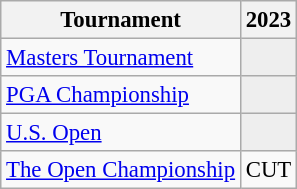<table class="wikitable" style="font-size:95%;text-align:center;">
<tr>
<th>Tournament</th>
<th>2023</th>
</tr>
<tr>
<td align=left><a href='#'>Masters Tournament</a></td>
<td style="background:#eeeeee;"></td>
</tr>
<tr>
<td align=left><a href='#'>PGA Championship</a></td>
<td style="background:#eeeeee;"></td>
</tr>
<tr>
<td align=left><a href='#'>U.S. Open</a></td>
<td style="background:#eeeeee;"></td>
</tr>
<tr>
<td align=left><a href='#'>The Open Championship</a></td>
<td>CUT</td>
</tr>
</table>
